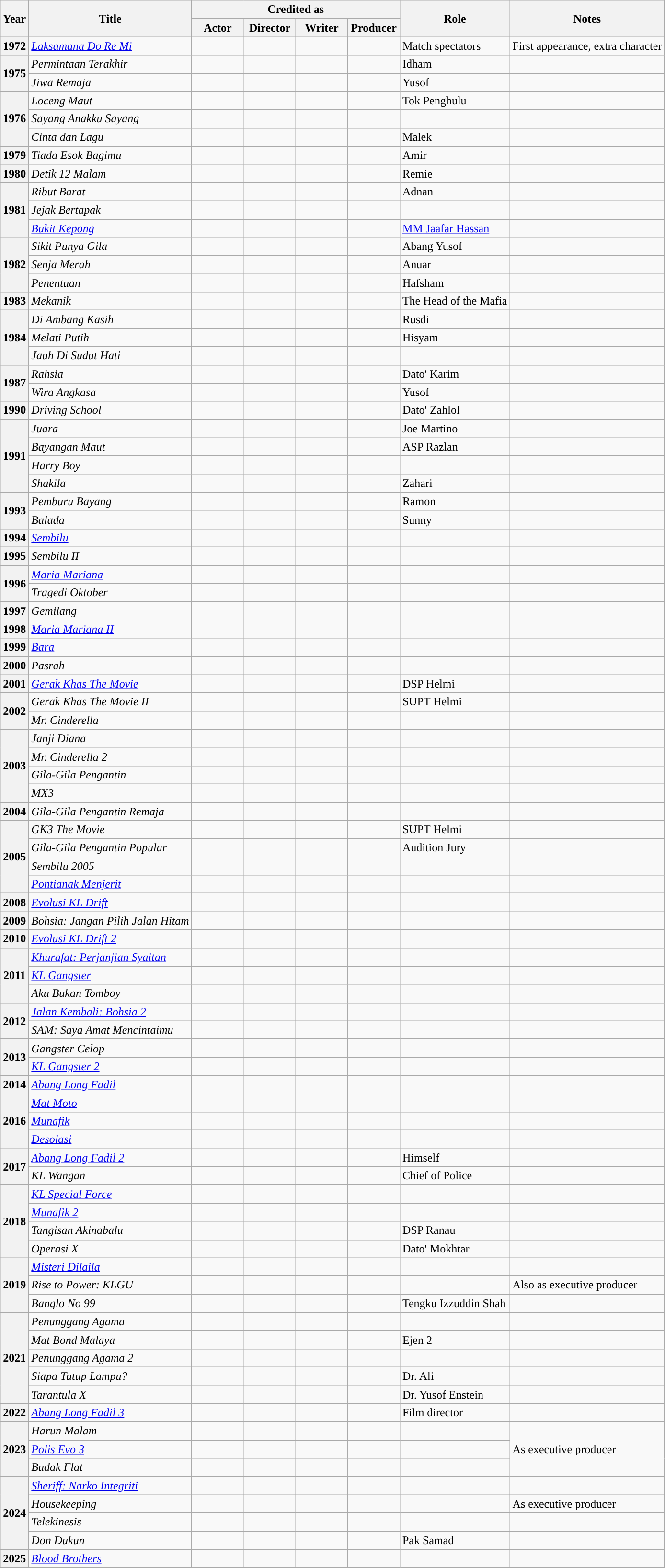<table class="wikitable">
<tr>
<th rowspan="2">Year</th>
<th rowspan="2">Title</th>
<th colspan="4">Credited as</th>
<th rowspan="2">Role</th>
<th rowspan="2">Notes</th>
</tr>
<tr>
<th width="65">Actor</th>
<th width="65">Director</th>
<th width="65">Writer</th>
<th width="65">Producer</th>
</tr>
<tr>
<th>1972</th>
<td><em><a href='#'>Laksamana Do Re Mi</a></em></td>
<td></td>
<td></td>
<td></td>
<td></td>
<td>Match spectators</td>
<td>First appearance, extra character</td>
</tr>
<tr>
<th rowspan="2">1975</th>
<td><em>Permintaan Terakhir</em></td>
<td></td>
<td></td>
<td></td>
<td></td>
<td>Idham</td>
<td></td>
</tr>
<tr>
<td><em>Jiwa Remaja</em></td>
<td></td>
<td></td>
<td></td>
<td></td>
<td>Yusof</td>
<td></td>
</tr>
<tr>
<th rowspan="3">1976</th>
<td><em>Loceng Maut</em></td>
<td></td>
<td></td>
<td></td>
<td></td>
<td>Tok Penghulu</td>
<td></td>
</tr>
<tr>
<td><em>Sayang Anakku Sayang</em></td>
<td></td>
<td></td>
<td></td>
<td></td>
<td></td>
<td></td>
</tr>
<tr>
<td><em>Cinta dan Lagu</em></td>
<td></td>
<td></td>
<td></td>
<td></td>
<td>Malek</td>
<td></td>
</tr>
<tr>
<th>1979</th>
<td><em>Tiada Esok Bagimu</em></td>
<td></td>
<td></td>
<td></td>
<td></td>
<td>Amir</td>
<td></td>
</tr>
<tr>
<th>1980</th>
<td><em>Detik 12 Malam</em></td>
<td></td>
<td></td>
<td></td>
<td></td>
<td>Remie</td>
<td></td>
</tr>
<tr>
<th rowspan="3">1981</th>
<td><em>Ribut Barat</em></td>
<td></td>
<td></td>
<td></td>
<td></td>
<td>Adnan</td>
<td></td>
</tr>
<tr>
<td><em>Jejak Bertapak</em></td>
<td></td>
<td></td>
<td></td>
<td></td>
<td></td>
<td></td>
</tr>
<tr>
<td><em><a href='#'>Bukit Kepong</a></em></td>
<td></td>
<td></td>
<td></td>
<td></td>
<td><a href='#'>MM Jaafar Hassan</a></td>
<td></td>
</tr>
<tr>
<th rowspan="3">1982</th>
<td><em>Sikit Punya Gila</em></td>
<td></td>
<td></td>
<td></td>
<td></td>
<td>Abang Yusof</td>
<td></td>
</tr>
<tr>
<td><em>Senja Merah</em></td>
<td></td>
<td></td>
<td></td>
<td></td>
<td>Anuar</td>
<td></td>
</tr>
<tr>
<td><em>Penentuan</em></td>
<td></td>
<td></td>
<td></td>
<td></td>
<td>Hafsham</td>
<td></td>
</tr>
<tr>
<th>1983</th>
<td><em>Mekanik</em></td>
<td></td>
<td></td>
<td></td>
<td></td>
<td>The Head of the Mafia</td>
<td></td>
</tr>
<tr>
<th rowspan="3">1984</th>
<td><em>Di Ambang Kasih</em></td>
<td></td>
<td></td>
<td></td>
<td></td>
<td>Rusdi</td>
<td></td>
</tr>
<tr>
<td><em>Melati Putih</em></td>
<td></td>
<td></td>
<td></td>
<td></td>
<td>Hisyam</td>
<td></td>
</tr>
<tr>
<td><em>Jauh Di Sudut Hati</em></td>
<td></td>
<td></td>
<td></td>
<td></td>
<td></td>
<td></td>
</tr>
<tr>
<th rowspan="2">1987</th>
<td><em>Rahsia</em></td>
<td></td>
<td></td>
<td></td>
<td></td>
<td>Dato' Karim</td>
<td></td>
</tr>
<tr>
<td><em>Wira Angkasa</em></td>
<td></td>
<td></td>
<td></td>
<td></td>
<td>Yusof</td>
<td></td>
</tr>
<tr>
<th>1990</th>
<td><em>Driving School</em></td>
<td></td>
<td></td>
<td></td>
<td></td>
<td>Dato' Zahlol</td>
<td></td>
</tr>
<tr>
<th rowspan="4">1991</th>
<td><em>Juara</em></td>
<td></td>
<td></td>
<td></td>
<td></td>
<td>Joe Martino</td>
<td></td>
</tr>
<tr>
<td><em>Bayangan Maut</em></td>
<td></td>
<td></td>
<td></td>
<td></td>
<td>ASP Razlan</td>
<td></td>
</tr>
<tr>
<td><em>Harry Boy</em></td>
<td></td>
<td></td>
<td></td>
<td></td>
<td></td>
<td></td>
</tr>
<tr>
<td><em>Shakila</em></td>
<td></td>
<td></td>
<td></td>
<td></td>
<td>Zahari</td>
<td></td>
</tr>
<tr>
<th rowspan="2">1993</th>
<td><em>Pemburu Bayang</em></td>
<td></td>
<td></td>
<td></td>
<td></td>
<td>Ramon</td>
<td></td>
</tr>
<tr>
<td><em>Balada</em></td>
<td></td>
<td></td>
<td></td>
<td></td>
<td>Sunny</td>
<td></td>
</tr>
<tr>
<th>1994</th>
<td><em><a href='#'>Sembilu</a></em></td>
<td></td>
<td></td>
<td></td>
<td></td>
<td></td>
<td></td>
</tr>
<tr>
<th>1995</th>
<td><em>Sembilu II</em></td>
<td></td>
<td></td>
<td></td>
<td></td>
<td></td>
<td></td>
</tr>
<tr>
<th rowspan="2">1996</th>
<td><em><a href='#'>Maria Mariana</a></em></td>
<td></td>
<td></td>
<td></td>
<td></td>
<td></td>
<td></td>
</tr>
<tr>
<td><em>Tragedi Oktober</em></td>
<td></td>
<td></td>
<td></td>
<td></td>
<td></td>
<td></td>
</tr>
<tr>
<th>1997</th>
<td><em>Gemilang</em></td>
<td></td>
<td></td>
<td></td>
<td></td>
<td></td>
<td></td>
</tr>
<tr>
<th>1998</th>
<td><em><a href='#'>Maria Mariana II</a></em></td>
<td></td>
<td></td>
<td></td>
<td></td>
<td></td>
<td></td>
</tr>
<tr>
<th>1999</th>
<td><em><a href='#'>Bara</a></em></td>
<td></td>
<td></td>
<td></td>
<td></td>
<td></td>
<td></td>
</tr>
<tr>
<th>2000</th>
<td><em>Pasrah</em></td>
<td></td>
<td></td>
<td></td>
<td></td>
<td></td>
<td></td>
</tr>
<tr>
<th>2001</th>
<td><em><a href='#'>Gerak Khas The Movie</a></em></td>
<td></td>
<td></td>
<td></td>
<td></td>
<td>DSP Helmi</td>
<td></td>
</tr>
<tr>
<th rowspan="2">2002</th>
<td><em>Gerak Khas The Movie II</em></td>
<td></td>
<td></td>
<td></td>
<td></td>
<td>SUPT Helmi</td>
<td></td>
</tr>
<tr>
<td><em>Mr. Cinderella</em></td>
<td></td>
<td></td>
<td></td>
<td></td>
<td></td>
<td></td>
</tr>
<tr>
<th rowspan="4">2003</th>
<td><em>Janji Diana</em></td>
<td></td>
<td></td>
<td></td>
<td></td>
<td></td>
<td></td>
</tr>
<tr>
<td><em>Mr. Cinderella 2</em></td>
<td></td>
<td></td>
<td></td>
<td></td>
<td></td>
<td></td>
</tr>
<tr>
<td><em>Gila-Gila Pengantin</em></td>
<td></td>
<td></td>
<td></td>
<td></td>
<td></td>
<td></td>
</tr>
<tr>
<td><em>MX3</em></td>
<td></td>
<td></td>
<td></td>
<td></td>
<td></td>
<td></td>
</tr>
<tr>
<th>2004</th>
<td><em>Gila-Gila Pengantin Remaja</em></td>
<td></td>
<td></td>
<td></td>
<td></td>
<td></td>
<td></td>
</tr>
<tr>
<th rowspan="4">2005</th>
<td><em>GK3 The Movie</em></td>
<td></td>
<td></td>
<td></td>
<td></td>
<td>SUPT Helmi</td>
<td></td>
</tr>
<tr>
<td><em>Gila-Gila Pengantin Popular</em></td>
<td></td>
<td></td>
<td></td>
<td></td>
<td>Audition Jury</td>
<td></td>
</tr>
<tr>
<td><em>Sembilu 2005</em></td>
<td></td>
<td></td>
<td></td>
<td></td>
<td></td>
<td></td>
</tr>
<tr>
<td><em><a href='#'>Pontianak Menjerit</a></em></td>
<td></td>
<td></td>
<td></td>
<td></td>
<td></td>
<td></td>
</tr>
<tr>
<th>2008</th>
<td><em><a href='#'>Evolusi KL Drift</a></em></td>
<td></td>
<td></td>
<td></td>
<td></td>
<td></td>
<td></td>
</tr>
<tr>
<th>2009</th>
<td><em>Bohsia: Jangan Pilih Jalan Hitam</em></td>
<td></td>
<td></td>
<td></td>
<td></td>
<td></td>
<td></td>
</tr>
<tr>
<th>2010</th>
<td><em><a href='#'>Evolusi KL Drift 2</a></em></td>
<td></td>
<td></td>
<td></td>
<td></td>
<td></td>
<td></td>
</tr>
<tr>
<th rowspan="3">2011</th>
<td><em><a href='#'>Khurafat: Perjanjian Syaitan</a></em></td>
<td></td>
<td></td>
<td></td>
<td></td>
<td></td>
<td></td>
</tr>
<tr>
<td><em><a href='#'>KL Gangster</a></em></td>
<td></td>
<td></td>
<td></td>
<td></td>
<td></td>
<td></td>
</tr>
<tr>
<td><em>Aku Bukan Tomboy</em></td>
<td></td>
<td></td>
<td></td>
<td></td>
<td></td>
<td></td>
</tr>
<tr>
<th rowspan="2">2012</th>
<td><em><a href='#'>Jalan Kembali: Bohsia 2</a></em></td>
<td></td>
<td></td>
<td></td>
<td></td>
<td></td>
<td></td>
</tr>
<tr>
<td><em>SAM: Saya Amat Mencintaimu</em></td>
<td></td>
<td></td>
<td></td>
<td></td>
<td></td>
<td></td>
</tr>
<tr>
<th rowspan="2">2013</th>
<td><em>Gangster Celop</em></td>
<td></td>
<td></td>
<td></td>
<td></td>
<td></td>
<td></td>
</tr>
<tr>
<td><em><a href='#'>KL Gangster 2</a></em></td>
<td></td>
<td></td>
<td></td>
<td></td>
<td></td>
<td></td>
</tr>
<tr>
<th>2014</th>
<td><em><a href='#'>Abang Long Fadil</a></em></td>
<td></td>
<td></td>
<td></td>
<td></td>
<td></td>
<td></td>
</tr>
<tr>
<th rowspan="3">2016</th>
<td><em><a href='#'>Mat Moto</a></em></td>
<td></td>
<td></td>
<td></td>
<td></td>
<td></td>
<td></td>
</tr>
<tr>
<td><em><a href='#'>Munafik</a></em></td>
<td></td>
<td></td>
<td></td>
<td></td>
<td></td>
<td></td>
</tr>
<tr>
<td><em><a href='#'>Desolasi</a></em></td>
<td></td>
<td></td>
<td></td>
<td></td>
<td></td>
<td></td>
</tr>
<tr>
<th rowspan="2">2017</th>
<td><em><a href='#'>Abang Long Fadil 2</a></em></td>
<td></td>
<td></td>
<td></td>
<td></td>
<td>Himself</td>
<td></td>
</tr>
<tr>
<td><em>KL Wangan</em></td>
<td></td>
<td></td>
<td></td>
<td></td>
<td>Chief of Police</td>
<td></td>
</tr>
<tr>
<th rowspan="4">2018</th>
<td><em><a href='#'>KL Special Force</a></em></td>
<td></td>
<td></td>
<td></td>
<td></td>
<td></td>
<td></td>
</tr>
<tr>
<td><em><a href='#'>Munafik 2</a></em></td>
<td></td>
<td></td>
<td></td>
<td></td>
<td></td>
<td></td>
</tr>
<tr>
<td><em>Tangisan Akinabalu</em></td>
<td></td>
<td></td>
<td></td>
<td></td>
<td>DSP Ranau</td>
<td></td>
</tr>
<tr>
<td><em>Operasi X</em></td>
<td></td>
<td></td>
<td></td>
<td></td>
<td>Dato' Mokhtar</td>
<td></td>
</tr>
<tr>
<th rowspan="3">2019</th>
<td><em><a href='#'>Misteri Dilaila</a></em></td>
<td></td>
<td></td>
<td></td>
<td></td>
<td></td>
<td></td>
</tr>
<tr>
<td><em>Rise to Power: KLGU</em></td>
<td></td>
<td></td>
<td></td>
<td></td>
<td></td>
<td>Also as executive producer</td>
</tr>
<tr>
<td><em>Banglo No 99</em></td>
<td></td>
<td></td>
<td></td>
<td></td>
<td>Tengku Izzuddin Shah</td>
<td></td>
</tr>
<tr>
<th rowspan="5">2021</th>
<td><em>Penunggang Agama</em></td>
<td></td>
<td></td>
<td></td>
<td></td>
<td></td>
<td></td>
</tr>
<tr>
<td><em>Mat Bond Malaya</em></td>
<td></td>
<td></td>
<td></td>
<td></td>
<td>Ejen 2</td>
<td></td>
</tr>
<tr>
<td><em>Penunggang Agama 2</em></td>
<td></td>
<td></td>
<td></td>
<td></td>
<td></td>
<td></td>
</tr>
<tr>
<td><em>Siapa Tutup Lampu?</em></td>
<td></td>
<td></td>
<td></td>
<td></td>
<td>Dr. Ali</td>
<td></td>
</tr>
<tr>
<td><em>Tarantula X</em></td>
<td></td>
<td></td>
<td></td>
<td></td>
<td>Dr. Yusof Enstein</td>
<td></td>
</tr>
<tr>
<th>2022</th>
<td><em><a href='#'>Abang Long Fadil 3</a></em></td>
<td></td>
<td></td>
<td></td>
<td></td>
<td>Film director</td>
<td></td>
</tr>
<tr>
<th rowspan="3">2023</th>
<td><em>Harun Malam</em></td>
<td></td>
<td></td>
<td></td>
<td></td>
<td></td>
<td rowspan="3">As executive producer</td>
</tr>
<tr>
<td><em><a href='#'>Polis Evo 3</a></em></td>
<td></td>
<td></td>
<td></td>
<td></td>
<td></td>
</tr>
<tr>
<td><em>Budak Flat</em></td>
<td></td>
<td></td>
<td></td>
<td></td>
<td></td>
</tr>
<tr>
<th rowspan="4">2024</th>
<td><em><a href='#'>Sheriff: Narko Integriti</a></em></td>
<td></td>
<td></td>
<td></td>
<td></td>
<td></td>
<td></td>
</tr>
<tr>
<td><em>Housekeeping</em></td>
<td></td>
<td></td>
<td></td>
<td></td>
<td></td>
<td>As executive producer</td>
</tr>
<tr>
<td><em>Telekinesis</em></td>
<td></td>
<td></td>
<td></td>
<td></td>
<td></td>
<td></td>
</tr>
<tr>
<td><em>Don Dukun</em></td>
<td></td>
<td></td>
<td></td>
<td></td>
<td>Pak Samad</td>
<td></td>
</tr>
<tr>
<th>2025</th>
<td><em><a href='#'>Blood Brothers</a></em></td>
<td></td>
<td></td>
<td></td>
<td></td>
<td></td>
<td></td>
</tr>
</table>
